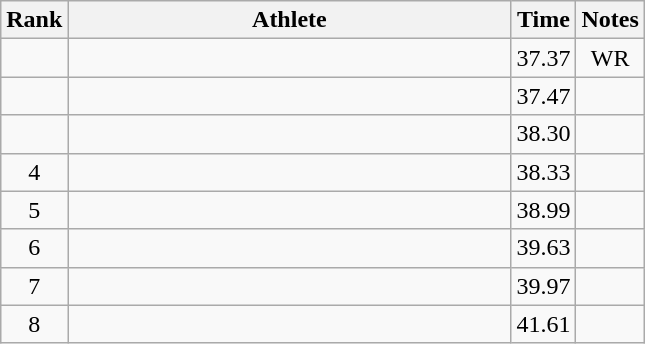<table class="wikitable" style="text-align:center">
<tr>
<th>Rank</th>
<th Style="width:18em">Athlete</th>
<th>Time</th>
<th>Notes</th>
</tr>
<tr>
<td></td>
<td style="text-align:left"></td>
<td>37.37</td>
<td>WR</td>
</tr>
<tr>
<td></td>
<td style="text-align:left"></td>
<td>37.47</td>
<td></td>
</tr>
<tr>
<td></td>
<td style="text-align:left"></td>
<td>38.30</td>
<td></td>
</tr>
<tr>
<td>4</td>
<td style="text-align:left"></td>
<td>38.33</td>
<td></td>
</tr>
<tr>
<td>5</td>
<td style="text-align:left"></td>
<td>38.99</td>
<td></td>
</tr>
<tr>
<td>6</td>
<td style="text-align:left"></td>
<td>39.63</td>
<td></td>
</tr>
<tr>
<td>7</td>
<td style="text-align:left"></td>
<td>39.97</td>
<td></td>
</tr>
<tr>
<td>8</td>
<td style="text-align:left"></td>
<td>41.61</td>
<td></td>
</tr>
</table>
